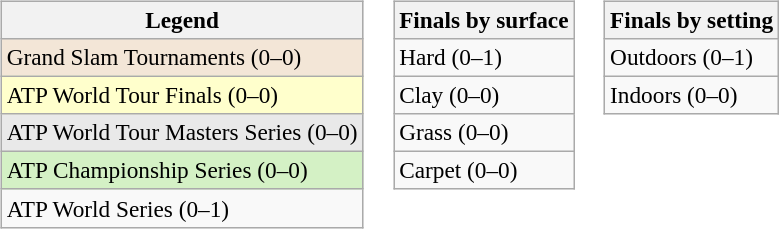<table>
<tr valign=top>
<td><br><table class=wikitable style=font-size:97%>
<tr>
<th>Legend</th>
</tr>
<tr style="background:#f3e6d7;">
<td>Grand Slam Tournaments (0–0)</td>
</tr>
<tr style="background:#ffc;">
<td>ATP World Tour Finals (0–0)</td>
</tr>
<tr style="background:#e9e9e9;">
<td>ATP World Tour Masters Series (0–0)</td>
</tr>
<tr style="background:#d4f1c5;">
<td>ATP Championship Series (0–0)</td>
</tr>
<tr>
<td>ATP World Series (0–1)</td>
</tr>
</table>
</td>
<td><br><table class=wikitable style=font-size:97%>
<tr>
<th>Finals by surface</th>
</tr>
<tr>
<td>Hard (0–1)</td>
</tr>
<tr>
<td>Clay (0–0)</td>
</tr>
<tr>
<td>Grass (0–0)</td>
</tr>
<tr>
<td>Carpet (0–0)</td>
</tr>
</table>
</td>
<td><br><table class=wikitable style=font-size:97%>
<tr>
<th>Finals by setting</th>
</tr>
<tr>
<td>Outdoors (0–1)</td>
</tr>
<tr>
<td>Indoors (0–0)</td>
</tr>
</table>
</td>
</tr>
</table>
